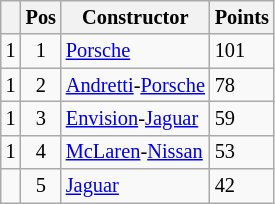<table class="wikitable" style="font-size: 85%;">
<tr>
<th></th>
<th>Pos</th>
<th>Constructor</th>
<th>Points</th>
</tr>
<tr>
<td align="left"> 1</td>
<td align="center">1</td>
<td> <a href='#'>Porsche</a></td>
<td align="left">101</td>
</tr>
<tr>
<td align="left"> 1</td>
<td align="center">2</td>
<td> <a href='#'>Andretti</a>-<a href='#'>Porsche</a></td>
<td align="left">78</td>
</tr>
<tr>
<td align="left"> 1</td>
<td align="center">3</td>
<td> <a href='#'>Envision</a>-<a href='#'>Jaguar</a></td>
<td align="left">59</td>
</tr>
<tr>
<td align="left"> 1</td>
<td align="center">4</td>
<td> <a href='#'>McLaren</a>-<a href='#'>Nissan</a></td>
<td align="left">53</td>
</tr>
<tr>
<td align="left"></td>
<td align="center">5</td>
<td> <a href='#'>Jaguar</a></td>
<td align="left">42</td>
</tr>
</table>
